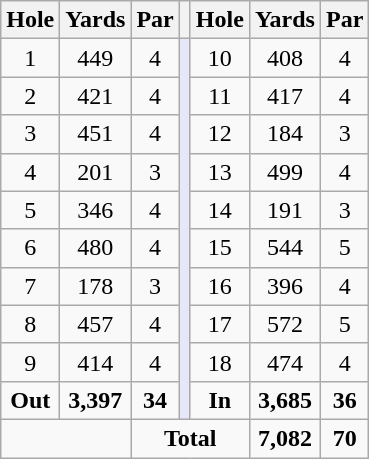<table class="wikitable" style="text-align:center; font-size:100%;">
<tr>
<th>Hole</th>
<th>Yards</th>
<th>Par</th>
<th></th>
<th>Hole</th>
<th>Yards</th>
<th>Par</th>
</tr>
<tr>
<td>1</td>
<td>449</td>
<td>4</td>
<td rowspan="10" style="background:#E6E8FA;"></td>
<td>10</td>
<td>408</td>
<td>4</td>
</tr>
<tr>
<td>2</td>
<td>421</td>
<td>4</td>
<td>11</td>
<td>417</td>
<td>4</td>
</tr>
<tr>
<td>3</td>
<td>451</td>
<td>4</td>
<td>12</td>
<td>184</td>
<td>3</td>
</tr>
<tr>
<td>4</td>
<td>201</td>
<td>3</td>
<td>13</td>
<td>499</td>
<td>4</td>
</tr>
<tr>
<td>5</td>
<td>346</td>
<td>4</td>
<td>14</td>
<td>191</td>
<td>3</td>
</tr>
<tr>
<td>6</td>
<td>480</td>
<td>4</td>
<td>15</td>
<td>544</td>
<td>5</td>
</tr>
<tr>
<td>7</td>
<td>178</td>
<td>3</td>
<td>16</td>
<td>396</td>
<td>4</td>
</tr>
<tr>
<td>8</td>
<td>457</td>
<td>4</td>
<td>17</td>
<td>572</td>
<td>5</td>
</tr>
<tr>
<td>9</td>
<td>414</td>
<td>4</td>
<td>18</td>
<td>474</td>
<td>4</td>
</tr>
<tr>
<td><strong>Out</strong></td>
<td><strong>3,397</strong></td>
<td><strong>34</strong></td>
<td><strong>In</strong></td>
<td><strong>3,685</strong></td>
<td><strong>36</strong></td>
</tr>
<tr>
<td colspan="2" align="left"></td>
<td colspan="3"><strong>Total</strong></td>
<td><strong>7,082</strong></td>
<td><strong>70</strong></td>
</tr>
</table>
